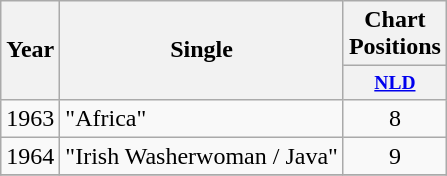<table class="wikitable" style="text-align:center;">
<tr>
<th rowspan="2">Year</th>
<th rowspan="2">Single</th>
<th colspan="3">Chart Positions</th>
</tr>
<tr style="font-size:small;">
<th width="60"><a href='#'>NLD</a><br></th>
</tr>
<tr>
<td>1963</td>
<td align="left">"Africa"</td>
<td>8</td>
</tr>
<tr>
<td>1964</td>
<td align="left">"Irish Washerwoman / Java"</td>
<td>9</td>
</tr>
<tr>
</tr>
</table>
